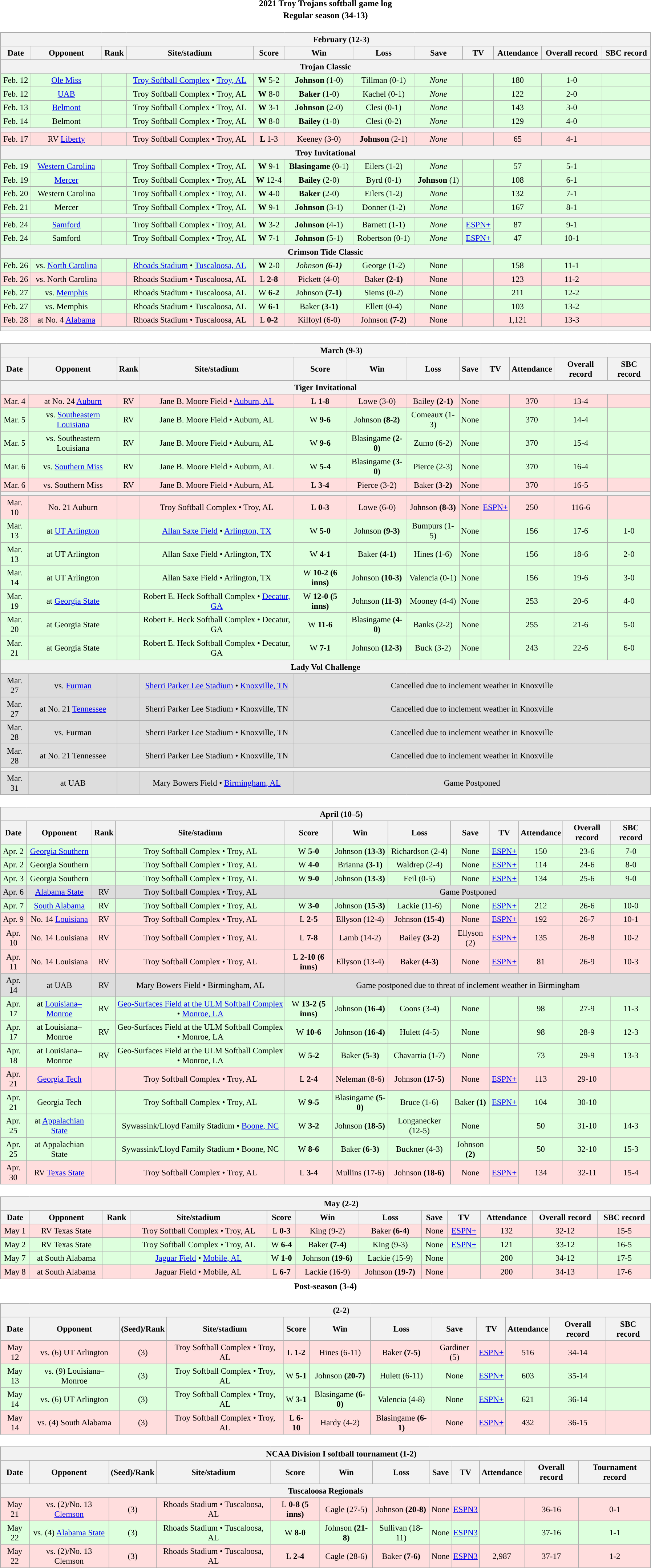<table class="toccolours" width=95% style="clear:both; margin:1.5em auto; text-align:center;">
<tr>
<th colspan=2>2021 Troy Trojans softball game log</th>
</tr>
<tr>
<th colspan=2>Regular season (34-13)</th>
</tr>
<tr valign="top">
<td><br><table class="wikitable collapsible" style="margin:auto; width:100%; text-align:center; font-size:95%">
<tr>
<th colspan=12 style="padding-left:4em;">February (12-3)</th>
</tr>
<tr>
<th>Date</th>
<th>Opponent</th>
<th>Rank</th>
<th>Site/stadium</th>
<th>Score</th>
<th>Win</th>
<th>Loss</th>
<th>Save</th>
<th>TV</th>
<th>Attendance</th>
<th>Overall record</th>
<th>SBC record</th>
</tr>
<tr>
<th colspan=12>Trojan Classic</th>
</tr>
<tr align="center" bgcolor=#ddffdd>
<td>Feb. 12</td>
<td><a href='#'>Ole Miss</a></td>
<td></td>
<td><a href='#'>Troy Softball Complex</a> • <a href='#'>Troy, AL</a></td>
<td><strong>W</strong> 5-2</td>
<td><strong>Johnson</strong> (1-0)</td>
<td>Tillman (0-1)</td>
<td><em>None</em></td>
<td></td>
<td>180</td>
<td>1-0</td>
<td></td>
</tr>
<tr align="center" bgcolor=#ddffdd>
<td>Feb. 12</td>
<td><a href='#'>UAB</a></td>
<td></td>
<td>Troy Softball Complex • Troy, AL</td>
<td><strong>W</strong> 8-0</td>
<td><strong>Baker</strong> (1-0)</td>
<td>Kachel (0-1)</td>
<td><em>None</em></td>
<td></td>
<td>122</td>
<td>2-0</td>
<td></td>
</tr>
<tr align="center" bgcolor=#ddffdd>
<td>Feb. 13</td>
<td><a href='#'>Belmont</a></td>
<td></td>
<td>Troy Softball Complex • Troy, AL</td>
<td><strong>W</strong> 3-1</td>
<td><strong>Johnson</strong> (2-0)</td>
<td>Clesi (0-1)</td>
<td><em>None</em></td>
<td></td>
<td>143</td>
<td>3-0</td>
<td></td>
</tr>
<tr align="center" bgcolor=#ddffdd>
<td>Feb. 14</td>
<td>Belmont</td>
<td></td>
<td>Troy Softball Complex • Troy, AL</td>
<td><strong>W</strong> 8-0</td>
<td><strong>Bailey</strong> (1-0)</td>
<td>Clesi (0-2)</td>
<td><em>None</em></td>
<td></td>
<td>129</td>
<td>4-0</td>
<td></td>
</tr>
<tr>
<th colspan=12></th>
</tr>
<tr align="center" bgcolor=#ffdddd>
<td>Feb. 17</td>
<td>RV <a href='#'>Liberty</a></td>
<td></td>
<td>Troy Softball Complex • Troy, AL</td>
<td><strong>L </strong> 1-3</td>
<td>Keeney (3-0)</td>
<td><strong>Johnson</strong> (2-1)</td>
<td><em>None</em></td>
<td></td>
<td>65</td>
<td>4-1</td>
<td></td>
</tr>
<tr>
<th colspan=12>Troy Invitational</th>
</tr>
<tr align="center" bgcolor=#ddffdd>
<td>Feb. 19</td>
<td><a href='#'>Western Carolina</a></td>
<td></td>
<td>Troy Softball Complex • Troy, AL</td>
<td><strong>W</strong> 9-1</td>
<td><strong>Blasingame</strong> (0-1)</td>
<td>Eilers (1-2)</td>
<td><em>None</em></td>
<td></td>
<td>57</td>
<td>5-1</td>
<td></td>
</tr>
<tr align="center" bgcolor=#ddffdd>
<td>Feb. 19</td>
<td><a href='#'>Mercer</a></td>
<td></td>
<td>Troy Softball Complex • Troy, AL</td>
<td><strong>W</strong> 12-4</td>
<td><strong>Bailey</strong> (2-0)</td>
<td>Byrd (0-1)</td>
<td><strong>Johnson</strong> (1)</td>
<td></td>
<td>108</td>
<td>6-1</td>
<td></td>
</tr>
<tr align="center" bgcolor=#ddffdd>
<td>Feb. 20</td>
<td>Western Carolina</td>
<td></td>
<td>Troy Softball Complex • Troy, AL</td>
<td><strong>W</strong> 4-0</td>
<td><strong>Baker</strong> (2-0)</td>
<td>Eilers (1-2)</td>
<td><em>None</em></td>
<td></td>
<td>132</td>
<td>7-1</td>
<td></td>
</tr>
<tr align="center" bgcolor=#ddffdd>
<td>Feb. 21</td>
<td>Mercer</td>
<td></td>
<td>Troy Softball Complex • Troy, AL</td>
<td><strong>W</strong> 9-1</td>
<td><strong>Johnson</strong> (3-1)</td>
<td>Donner (1-2)</td>
<td><em>None</em></td>
<td></td>
<td>167</td>
<td>8-1</td>
<td></td>
</tr>
<tr>
<th colspan=12></th>
</tr>
<tr align="center" bgcolor=#ddffdd>
<td>Feb. 24</td>
<td><a href='#'>Samford</a></td>
<td></td>
<td>Troy Softball Complex • Troy, AL</td>
<td><strong>W</strong> 3-2</td>
<td><strong>Johnson</strong> (4-1)</td>
<td>Barnett (1-1)</td>
<td><em>None</em></td>
<td><a href='#'>ESPN+</a></td>
<td>87</td>
<td>9-1</td>
<td></td>
</tr>
<tr align="center" bgcolor=#ddffdd>
<td>Feb. 24</td>
<td>Samford</td>
<td></td>
<td>Troy Softball Complex • Troy, AL</td>
<td><strong>W</strong> 7-1</td>
<td><strong>Johnson</strong> (5-1)</td>
<td>Robertson (0-1)</td>
<td><em>None</em></td>
<td><a href='#'>ESPN+</a></td>
<td>47</td>
<td>10-1</td>
<td></td>
</tr>
<tr>
<th colspan=12>Crimson Tide Classic</th>
</tr>
<tr align="center" bgcolor=#ddffdd>
<td>Feb. 26</td>
<td>vs. <a href='#'>North Carolina</a></td>
<td></td>
<td><a href='#'>Rhoads Stadium</a> • <a href='#'>Tuscaloosa, AL</a></td>
<td><strong>W</strong> 2-0</td>
<td><em>Johnson<strong> (6-1)</td>
<td>George (1-2)</td>
<td></em>None<em></td>
<td></td>
<td>158</td>
<td>11-1</td>
<td></td>
</tr>
<tr align="center" bgcolor=#ffdddd>
<td>Feb. 26</td>
<td>vs. North Carolina</td>
<td></td>
<td>Rhoads Stadium • Tuscaloosa, AL</td>
<td></strong>L<strong> 2-8</td>
<td>Pickett (4-0)</td>
<td></strong>Baker<strong> (2-1)</td>
<td></em>None<em></td>
<td></td>
<td>123</td>
<td>11-2</td>
<td></td>
</tr>
<tr align="center" bgcolor=#ddffdd>
<td>Feb. 27</td>
<td>vs. <a href='#'>Memphis</a></td>
<td></td>
<td>Rhoads Stadium • Tuscaloosa, AL</td>
<td></strong>W<strong> 6-2</td>
<td></strong>Johnson<strong> (7-1)</td>
<td>Siems (0-2)</td>
<td></em>None<em></td>
<td></td>
<td>211</td>
<td>12-2</td>
<td></td>
</tr>
<tr align="center" bgcolor=#ddffdd>
<td>Feb. 27</td>
<td>vs. Memphis</td>
<td></td>
<td>Rhoads Stadium • Tuscaloosa, AL</td>
<td></strong>W<strong> 6-1</td>
<td></strong>Baker<strong> (3-1)</td>
<td>Ellett (0-4)</td>
<td></em>None<em></td>
<td></td>
<td>103</td>
<td>13-2</td>
<td></td>
</tr>
<tr align="center" bgcolor=#ffdddd>
<td>Feb. 28</td>
<td>at No. 4 <a href='#'>Alabama</a></td>
<td></td>
<td>Rhoads Stadium • Tuscaloosa, AL</td>
<td></strong>L<strong> 0-2</td>
<td>Kilfoyl (6-0)</td>
<td></strong>Johnson<strong> (7-2)</td>
<td></em>None<em></td>
<td></td>
<td>1,121</td>
<td>13-3</td>
<td></td>
</tr>
<tr>
<th colspan=12></th>
</tr>
</table>
</td>
</tr>
<tr>
<td><br><table class="wikitable collapsible " style="margin:auto; width:100%; text-align:center; font-size:95%">
<tr>
<th colspan=12 style="padding-left:4em;">March (9-3)</th>
</tr>
<tr>
<th>Date</th>
<th>Opponent</th>
<th>Rank</th>
<th>Site/stadium</th>
<th>Score</th>
<th>Win</th>
<th>Loss</th>
<th>Save</th>
<th>TV</th>
<th>Attendance</th>
<th>Overall record</th>
<th>SBC record</th>
</tr>
<tr>
<th colspan=12>Tiger Invitational</th>
</tr>
<tr align="center" bgcolor=#ffdddd>
<td>Mar. 4</td>
<td>at No. 24 <a href='#'>Auburn</a></td>
<td>RV</td>
<td>Jane B. Moore Field • <a href='#'>Auburn, AL</a></td>
<td></strong>L<strong> 1-8</td>
<td>Lowe (3-0)</td>
<td></strong>Bailey<strong> (2-1)</td>
<td></em>None<em></td>
<td></td>
<td>370</td>
<td>13-4</td>
<td></td>
</tr>
<tr align="center" bgcolor=#ddffdd>
<td>Mar. 5</td>
<td>vs. <a href='#'>Southeastern Louisiana</a></td>
<td>RV</td>
<td>Jane B. Moore Field • Auburn, AL</td>
<td></strong>W<strong> 9-6</td>
<td></strong>Johnson<strong> (8-2)</td>
<td>Comeaux (1-3)</td>
<td></em>None<em></td>
<td></td>
<td>370</td>
<td>14-4</td>
<td></td>
</tr>
<tr align="center" bgcolor=#ddffdd>
<td>Mar. 5</td>
<td>vs. Southeastern Louisiana</td>
<td>RV</td>
<td>Jane B. Moore Field • Auburn, AL</td>
<td></strong>W<strong> 9-6</td>
<td></strong>Blasingame<strong> (2-0)</td>
<td>Zumo (6-2)</td>
<td></em>None<em></td>
<td></td>
<td>370</td>
<td>15-4</td>
<td></td>
</tr>
<tr align="center" bgcolor=#ddffdd>
<td>Mar. 6</td>
<td>vs. <a href='#'>Southern Miss</a></td>
<td>RV</td>
<td>Jane B. Moore Field • Auburn, AL</td>
<td></strong>W<strong> 5-4</td>
<td></strong>Blasingame<strong> (3-0)</td>
<td>Pierce (2-3)</td>
<td></em>None<em></td>
<td></td>
<td>370</td>
<td>16-4</td>
<td></td>
</tr>
<tr align="center" bgcolor=#ffdddd>
<td>Mar. 6</td>
<td>vs. Southern Miss</td>
<td>RV</td>
<td>Jane B. Moore Field • Auburn, AL</td>
<td></strong>L<strong> 3-4</td>
<td>Pierce (3-2)</td>
<td></strong>Baker<strong> (3-2)</td>
<td></em>None<em></td>
<td></td>
<td>370</td>
<td>16-5</td>
<td></td>
</tr>
<tr>
<th colspan=12></th>
</tr>
<tr align="center" bgcolor=#ffdddd>
<td>Mar. 10</td>
<td>No. 21 Auburn</td>
<td></td>
<td>Troy Softball Complex • Troy, AL</td>
<td></strong>L<strong> 0-3</td>
<td>Lowe (6-0)</td>
<td></strong>Johnson<strong> (8-3)</td>
<td></em>None<em></td>
<td><a href='#'>ESPN+</a></td>
<td>250</td>
<td>116-6</td>
<td></td>
</tr>
<tr align="center" bgcolor=#ddffdd>
<td>Mar. 13</td>
<td>at <a href='#'>UT Arlington</a></td>
<td></td>
<td><a href='#'>Allan Saxe Field</a> • <a href='#'>Arlington, TX</a></td>
<td></strong>W<strong> 5-0</td>
<td></strong>Johnson<strong> (9-3)</td>
<td>Bumpurs (1-5)</td>
<td></em>None<em></td>
<td></td>
<td>156</td>
<td>17-6</td>
<td>1-0</td>
</tr>
<tr align="center" bgcolor=#ddffdd>
<td>Mar. 13</td>
<td>at UT Arlington</td>
<td></td>
<td>Allan Saxe Field • Arlington, TX</td>
<td></strong>W<strong> 4-1</td>
<td></strong>Baker<strong> (4-1)</td>
<td>Hines (1-6)</td>
<td></em>None<em></td>
<td></td>
<td>156</td>
<td>18-6</td>
<td>2-0</td>
</tr>
<tr align="center" bgcolor=#ddffdd>
<td>Mar. 14</td>
<td>at UT Arlington</td>
<td></td>
<td>Allan Saxe Field • Arlington, TX</td>
<td></strong>W<strong> 10-2 (6 inns)</td>
<td></strong>Johnson<strong> (10-3)</td>
<td>Valencia (0-1)</td>
<td></em>None<em></td>
<td></td>
<td>156</td>
<td>19-6</td>
<td>3-0</td>
</tr>
<tr align="center" bgcolor=#ddffdd>
<td>Mar. 19</td>
<td>at <a href='#'>Georgia State</a></td>
<td></td>
<td>Robert E. Heck Softball Complex • <a href='#'>Decatur, GA</a></td>
<td></strong>W<strong> 12-0 (5 inns)</td>
<td></strong>Johnson<strong> (11-3)</td>
<td>Mooney (4-4)</td>
<td></em>None<em></td>
<td></td>
<td>253</td>
<td>20-6</td>
<td>4-0</td>
</tr>
<tr align="center" bgcolor=#ddffdd>
<td>Mar. 20</td>
<td>at Georgia State</td>
<td></td>
<td>Robert E. Heck Softball Complex • Decatur, GA</td>
<td></strong>W<strong> 11-6</td>
<td></strong>Blasingame<strong> (4-0)</td>
<td>Banks (2-2)</td>
<td></em>None<em></td>
<td></td>
<td>255</td>
<td>21-6</td>
<td>5-0</td>
</tr>
<tr align="center" bgcolor=#ddffdd>
<td>Mar. 21</td>
<td>at Georgia State</td>
<td></td>
<td>Robert E. Heck Softball Complex • Decatur, GA</td>
<td></strong>W<strong> 7-1</td>
<td></strong>Johnson<strong> (12-3)</td>
<td>Buck (3-2)</td>
<td></em>None<em></td>
<td></td>
<td>243</td>
<td>22-6</td>
<td>6-0</td>
</tr>
<tr>
<th colspan=12>Lady Vol Challenge</th>
</tr>
<tr align="center" bgcolor=#dddddd>
<td>Mar. 27</td>
<td>vs. <a href='#'>Furman</a></td>
<td></td>
<td><a href='#'>Sherri Parker Lee Stadium</a> • <a href='#'>Knoxville, TN</a></td>
<td colspan=12></em>Cancelled due to inclement weather in Knoxville<em></td>
</tr>
<tr align="center" bgcolor=#dddddd>
<td>Mar. 27</td>
<td>at No. 21 <a href='#'>Tennessee</a></td>
<td></td>
<td>Sherri Parker Lee Stadium • Knoxville, TN</td>
<td colspan=12></em>Cancelled due to inclement weather in Knoxville<em></td>
</tr>
<tr align="center" bgcolor=#dddddd>
<td>Mar. 28</td>
<td>vs. Furman</td>
<td></td>
<td>Sherri Parker Lee Stadium • Knoxville, TN</td>
<td colspan=12></em>Cancelled due to inclement weather in Knoxville<em></td>
</tr>
<tr align="center" bgcolor=#dddddd>
<td>Mar. 28</td>
<td>at No. 21 Tennessee</td>
<td></td>
<td>Sherri Parker Lee Stadium • Knoxville, TN</td>
<td colspan=12></em>Cancelled due to inclement weather in Knoxville<em></td>
</tr>
<tr>
<th colspan=12></th>
</tr>
<tr align="center" bgcolor=#dddddd>
<td>Mar. 31</td>
<td>at UAB</td>
<td></td>
<td>Mary Bowers Field • <a href='#'>Birmingham, AL</a></td>
<td colspan=12></em>Game Postponed<em></td>
</tr>
</table>
</td>
</tr>
<tr>
<td><br><table class="wikitable collapsible " style="margin:auto; width:100%; text-align:center; font-size:95%">
<tr>
<th colspan=12 style="padding-left:4em;">April (10–5)</th>
</tr>
<tr>
<th>Date</th>
<th>Opponent</th>
<th>Rank</th>
<th>Site/stadium</th>
<th>Score</th>
<th>Win</th>
<th>Loss</th>
<th>Save</th>
<th>TV</th>
<th>Attendance</th>
<th>Overall record</th>
<th>SBC record</th>
</tr>
<tr align="center" bgcolor=#ddffdd>
<td>Apr. 2</td>
<td><a href='#'>Georgia Southern</a></td>
<td></td>
<td>Troy Softball Complex • Troy, AL</td>
<td></strong>W<strong> 5-0</td>
<td></strong>Johnson<strong> (13-3)</td>
<td>Richardson (2-4)</td>
<td></em>None<em></td>
<td><a href='#'>ESPN+</a></td>
<td>150</td>
<td>23-6</td>
<td>7-0</td>
</tr>
<tr align="center" bgcolor=#ddffdd>
<td>Apr. 2</td>
<td>Georgia Southern</td>
<td></td>
<td>Troy Softball Complex • Troy, AL</td>
<td></strong>W<strong> 4-0</td>
<td></strong>Brianna<strong> (3-1)</td>
<td>Waldrep (2-4)</td>
<td></em>None<em></td>
<td><a href='#'>ESPN+</a></td>
<td>114</td>
<td>24-6</td>
<td>8-0</td>
</tr>
<tr align="center" bgcolor=#ddffdd>
<td>Apr. 3</td>
<td>Georgia Southern</td>
<td></td>
<td>Troy Softball Complex • Troy, AL</td>
<td></strong>W<strong> 9-0</td>
<td></strong>Johnson<strong> (13-3)</td>
<td>Feil (0-5)</td>
<td></em>None<em></td>
<td><a href='#'>ESPN+</a></td>
<td>134</td>
<td>25-6</td>
<td>9-0</td>
</tr>
<tr align="center" bgcolor=#dddddd>
<td>Apr. 6</td>
<td><a href='#'>Alabama State</a></td>
<td>RV</td>
<td>Troy Softball Complex • Troy, AL</td>
<td colspan=12></em>Game Postponed<em></td>
</tr>
<tr align="center" bgcolor=#ddffdd>
<td>Apr. 7</td>
<td><a href='#'>South Alabama</a></td>
<td>RV</td>
<td>Troy Softball Complex • Troy, AL</td>
<td></strong>W<strong> 3-0</td>
<td></strong>Johnson<strong> (15-3)</td>
<td>Lackie (11-6)</td>
<td></em>None<em></td>
<td><a href='#'>ESPN+</a></td>
<td>212</td>
<td>26-6</td>
<td>10-0</td>
</tr>
<tr align="center" bgcolor=#ffdddd>
<td>Apr. 9</td>
<td>No. 14 <a href='#'>Louisiana</a></td>
<td>RV</td>
<td>Troy Softball Complex • Troy, AL</td>
<td></strong>L<strong> 2-5</td>
<td>Ellyson (12-4)</td>
<td></strong>Johnson<strong> (15-4)</td>
<td></em>None<em></td>
<td><a href='#'>ESPN+</a></td>
<td>192</td>
<td>26-7</td>
<td>10-1</td>
</tr>
<tr align="center" bgcolor=#ffdddd>
<td>Apr. 10</td>
<td>No. 14 Louisiana</td>
<td>RV</td>
<td>Troy Softball Complex • Troy, AL</td>
<td></strong>L<strong> 7-8</td>
<td>Lamb (14-2)</td>
<td></strong>Bailey<strong> (3-2)</td>
<td>Ellyson (2)</td>
<td><a href='#'>ESPN+</a></td>
<td>135</td>
<td>26-8</td>
<td>10-2</td>
</tr>
<tr align="center" bgcolor=#ffdddd>
<td>Apr. 11</td>
<td>No. 14 Louisiana</td>
<td>RV</td>
<td>Troy Softball Complex • Troy, AL</td>
<td></strong>L<strong> 2-10 (6 inns)</td>
<td>Ellyson (13-4)</td>
<td></strong>Baker<strong> (4-3)</td>
<td></em>None<em></td>
<td><a href='#'>ESPN+</a></td>
<td>81</td>
<td>26-9</td>
<td>10-3</td>
</tr>
<tr align="center" bgcolor=#dddddd>
<td>Apr. 14</td>
<td>at UAB</td>
<td>RV</td>
<td>Mary Bowers Field • Birmingham, AL</td>
<td colspan=12></em>Game postponed due to threat of inclement weather in Birmingham<em></td>
</tr>
<tr align="center" bgcolor=#ddffdd>
<td>Apr. 17</td>
<td>at <a href='#'>Louisiana–Monroe</a></td>
<td>RV</td>
<td><a href='#'>Geo-Surfaces Field at the ULM Softball Complex</a> • <a href='#'>Monroe, LA</a></td>
<td></strong>W<strong> 13-2 (5 inns)</td>
<td></strong>Johnson<strong> (16-4)</td>
<td>Coons (3-4)</td>
<td></em>None<em></td>
<td></td>
<td>98</td>
<td>27-9</td>
<td>11-3</td>
</tr>
<tr align="center" bgcolor=#ddffdd>
<td>Apr. 17</td>
<td>at Louisiana–Monroe</td>
<td>RV</td>
<td>Geo-Surfaces Field at the ULM Softball Complex • Monroe, LA</td>
<td></strong>W<strong> 10-6</td>
<td></strong>Johnson<strong> (16-4)</td>
<td>Hulett (4-5)</td>
<td></em>None<em></td>
<td></td>
<td>98</td>
<td>28-9</td>
<td>12-3</td>
</tr>
<tr align="center" bgcolor=#ddffdd>
<td>Apr. 18</td>
<td>at Louisiana–Monroe</td>
<td>RV</td>
<td>Geo-Surfaces Field at the ULM Softball Complex • Monroe, LA</td>
<td></strong>W<strong> 5-2</td>
<td></strong>Baker<strong> (5-3)</td>
<td>Chavarria (1-7)</td>
<td></em>None<em></td>
<td></td>
<td>73</td>
<td>29-9</td>
<td>13-3</td>
</tr>
<tr align="center" bgcolor=#ffdddd>
<td>Apr. 21</td>
<td><a href='#'>Georgia Tech</a></td>
<td></td>
<td>Troy Softball Complex • Troy, AL</td>
<td></strong>L<strong> 2-4</td>
<td>Neleman (8-6)</td>
<td></strong>Johnson<strong> (17-5)</td>
<td></em>None<em></td>
<td><a href='#'>ESPN+</a></td>
<td>113</td>
<td>29-10</td>
<td></td>
</tr>
<tr align="center" bgcolor=#ddffdd>
<td>Apr. 21</td>
<td>Georgia Tech</td>
<td></td>
<td>Troy Softball Complex • Troy, AL</td>
<td></strong>W<strong> 9-5</td>
<td></strong>Blasingame<strong> (5-0)</td>
<td>Bruce (1-6)</td>
<td></strong>Baker<strong> (1)</td>
<td><a href='#'>ESPN+</a></td>
<td>104</td>
<td>30-10</td>
<td></td>
</tr>
<tr align="center" bgcolor=#ddffdd>
<td>Apr. 25</td>
<td>at <a href='#'>Appalachian State</a></td>
<td></td>
<td>Sywassink/Lloyd Family Stadium • <a href='#'>Boone, NC</a></td>
<td></strong>W<strong> 3-2</td>
<td></strong>Johnson<strong> (18-5)</td>
<td>Longanecker (12-5)</td>
<td></em>None<em></td>
<td></td>
<td>50</td>
<td>31-10</td>
<td>14-3</td>
</tr>
<tr align="center" bgcolor=#ddffdd>
<td>Apr. 25</td>
<td>at Appalachian State</td>
<td></td>
<td>Sywassink/Lloyd Family Stadium • Boone, NC</td>
<td></strong>W<strong> 8-6</td>
<td></strong>Baker<strong> (6-3)</td>
<td>Buckner (4-3)</td>
<td></strong>Johnson<strong> (2)</td>
<td></td>
<td>50</td>
<td>32-10</td>
<td>15-3</td>
</tr>
<tr align="center" bgcolor=#ffdddd>
<td>Apr. 30</td>
<td>RV <a href='#'>Texas State</a></td>
<td></td>
<td>Troy Softball Complex • Troy, AL</td>
<td></strong>L<strong> 3-4</td>
<td>Mullins (17-6)</td>
<td></strong>Johnson<strong> (18-6)</td>
<td></em>None<em></td>
<td><a href='#'>ESPN+</a></td>
<td>134</td>
<td>32-11</td>
<td>15-4</td>
</tr>
</table>
</td>
</tr>
<tr>
<td><br><table class="wikitable collapsible " style="margin:auto; width:100%; text-align:center; font-size:95%">
<tr>
<th colspan=12 style="padding-left:4em;">May (2-2)</th>
</tr>
<tr>
<th>Date</th>
<th>Opponent</th>
<th>Rank</th>
<th>Site/stadium</th>
<th>Score</th>
<th>Win</th>
<th>Loss</th>
<th>Save</th>
<th>TV</th>
<th>Attendance</th>
<th>Overall record</th>
<th>SBC record</th>
</tr>
<tr align="center" bgcolor=#ffdddd>
<td>May 1</td>
<td>RV Texas State</td>
<td></td>
<td>Troy Softball Complex • Troy, AL</td>
<td></strong>L<strong> 0-3</td>
<td>King (9-2)</td>
<td></strong>Baker<strong> (6-4)</td>
<td></em>None<em></td>
<td><a href='#'>ESPN+</a></td>
<td>132</td>
<td>32-12</td>
<td>15-5</td>
</tr>
<tr align="center" bgcolor=#ddffdd>
<td>May 2</td>
<td>RV Texas State</td>
<td></td>
<td>Troy Softball Complex • Troy, AL</td>
<td></strong>W<strong> 6-4</td>
<td></strong>Baker<strong> (7-4)</td>
<td>King (9-3)</td>
<td></em>None<em></td>
<td><a href='#'>ESPN+</a></td>
<td>121</td>
<td>33-12</td>
<td>16-5</td>
</tr>
<tr align="center" bgcolor=#ddffdd>
<td>May 7</td>
<td>at South Alabama</td>
<td></td>
<td><a href='#'>Jaguar Field</a> • <a href='#'>Mobile, AL</a></td>
<td></strong>W<strong> 1-0</td>
<td></strong>Johnson<strong> (19-6)</td>
<td>Lackie (15-9)</td>
<td></em>None<em></td>
<td></td>
<td>200</td>
<td>34-12</td>
<td>17-5</td>
</tr>
<tr align="center" bgcolor=#ffdddd>
<td>May 8</td>
<td>at South Alabama</td>
<td></td>
<td>Jaguar Field • Mobile, AL</td>
<td></strong>L<strong> 6-7</td>
<td>Lackie (16-9)</td>
<td></strong>Johnson<strong> (19-7)</td>
<td></em>None<em></td>
<td></td>
<td>200</td>
<td>34-13</td>
<td>17-6</td>
</tr>
</table>
</td>
</tr>
<tr>
<th colspan=2>Post-season (3-4)</th>
</tr>
<tr>
<td><br><table class="wikitable collapsible" style="margin:auto; width:100%; text-align:center; font-size:95%">
<tr>
<th colspan=12 style="padding-left:4em;"> (2-2)</th>
</tr>
<tr>
<th>Date</th>
<th>Opponent</th>
<th>(Seed)/Rank</th>
<th>Site/stadium</th>
<th>Score</th>
<th>Win</th>
<th>Loss</th>
<th>Save</th>
<th>TV</th>
<th>Attendance</th>
<th>Overall record</th>
<th>SBC record</th>
</tr>
<tr align="center" bgcolor=#ffdddd>
<td>May 12</td>
<td>vs. (6) UT Arlington</td>
<td>(3)</td>
<td>Troy Softball Complex • Troy, AL</td>
<td></strong>L<strong> 1-2</td>
<td>Hines (6-11)</td>
<td></strong>Baker<strong> (7-5)</td>
<td>Gardiner (5)</td>
<td><a href='#'>ESPN+</a></td>
<td>516</td>
<td>34-14</td>
<td></td>
</tr>
<tr align="center" bgcolor=#ddffdd>
<td>May 13</td>
<td>vs. (9) Louisiana–Monroe</td>
<td>(3)</td>
<td>Troy Softball Complex • Troy, AL</td>
<td></strong>W<strong> 5-1</td>
<td></strong>Johnson<strong> (20-7)</td>
<td>Hulett (6-11)</td>
<td></em>None<em></td>
<td><a href='#'>ESPN+</a></td>
<td>603</td>
<td>35-14</td>
<td></td>
</tr>
<tr align="center" bgcolor=#ddffdd>
<td>May 14</td>
<td>vs. (6) UT Arlington</td>
<td>(3)</td>
<td>Troy Softball Complex • Troy, AL</td>
<td></strong>W<strong> 3-1</td>
<td></strong>Blasingame<strong> (6-0)</td>
<td>Valencia (4-8)</td>
<td></em>None<em></td>
<td><a href='#'>ESPN+</a></td>
<td>621</td>
<td>36-14</td>
<td></td>
</tr>
<tr align="center" bgcolor=#ffdddd>
<td>May 14</td>
<td>vs. (4) South Alabama</td>
<td>(3)</td>
<td>Troy Softball Complex • Troy, AL</td>
<td></strong>L<strong> 6-10</td>
<td>Hardy (4-2)</td>
<td></strong>Blasingame<strong> (6-1)</td>
<td></em>None<em></td>
<td><a href='#'>ESPN+</a></td>
<td>432</td>
<td>36-15</td>
<td></td>
</tr>
</table>
</td>
</tr>
<tr>
<td><br><table class="wikitable collapsible " style="margin:auto; width:100%; text-align:center; font-size:95%">
<tr>
<th colspan=12 style="padding-left:4em;">NCAA Division I softball tournament (1-2)</th>
</tr>
<tr>
<th>Date</th>
<th>Opponent</th>
<th>(Seed)/Rank</th>
<th>Site/stadium</th>
<th>Score</th>
<th>Win</th>
<th>Loss</th>
<th>Save</th>
<th>TV</th>
<th>Attendance</th>
<th>Overall record</th>
<th>Tournament record</th>
</tr>
<tr>
<th colspan=12>Tuscaloosa Regionals</th>
</tr>
<tr align="center" bgcolor=#ffdddd>
<td>May 21</td>
<td>vs. (2)/No. 13 <a href='#'>Clemson</a></td>
<td>(3)</td>
<td>Rhoads Stadium • Tuscaloosa, AL</td>
<td></strong>L<strong> 0-8 (5 inns)</td>
<td>Cagle (27-5)</td>
<td></strong>Johnson<strong> (20-8)</td>
<td></em>None<em></td>
<td><a href='#'>ESPN3</a></td>
<td></td>
<td>36-16</td>
<td>0-1</td>
</tr>
<tr align="center" bgcolor=#ddffdd>
<td>May 22</td>
<td>vs. (4) <a href='#'>Alabama State</a></td>
<td>(3)</td>
<td>Rhoads Stadium • Tuscaloosa, AL</td>
<td></strong>W<strong> 8-0</td>
<td></strong>Johnson<strong> (21-8)</td>
<td>Sullivan (18-11)</td>
<td></em>None<em></td>
<td><a href='#'>ESPN3</a></td>
<td></td>
<td>37-16</td>
<td>1-1</td>
</tr>
<tr align="center" bgcolor=#ffdddd>
<td>May 22</td>
<td>vs. (2)/No. 13 Clemson</td>
<td>(3)</td>
<td>Rhoads Stadium • Tuscaloosa, AL</td>
<td></strong>L<strong> 2-4</td>
<td>Cagle (28-6)</td>
<td></strong>Baker<strong> (7-6)</td>
<td></em>None<em></td>
<td><a href='#'>ESPN3</a></td>
<td>2,987</td>
<td>37-17</td>
<td>1-2</td>
</tr>
</table>
</td>
</tr>
</table>
